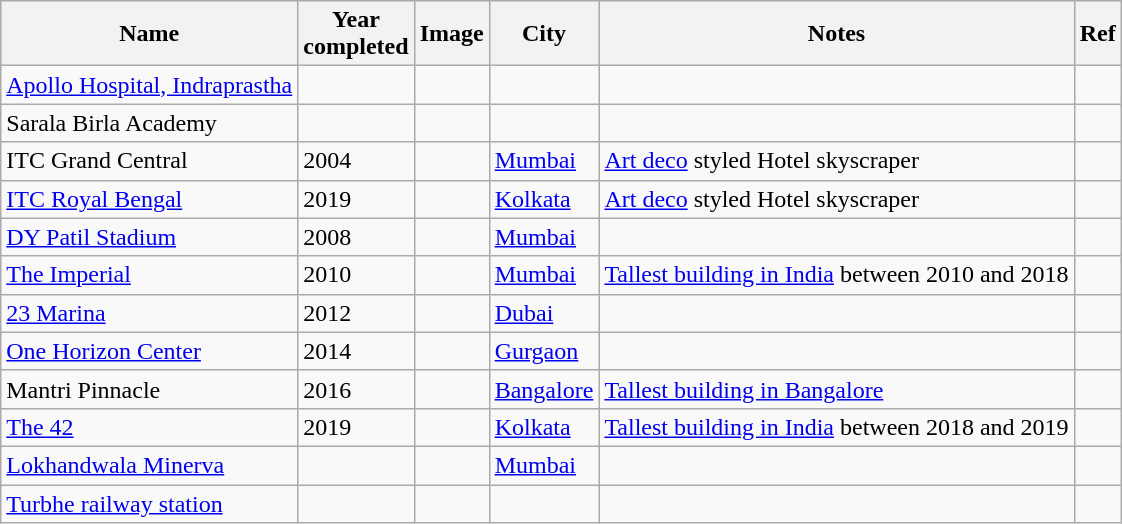<table class="wikitable">
<tr>
<th>Name</th>
<th>Year<br>completed</th>
<th>Image</th>
<th>City</th>
<th>Notes</th>
<th>Ref</th>
</tr>
<tr>
<td><a href='#'>Apollo Hospital, Indraprastha</a></td>
<td></td>
<td></td>
<td></td>
<td></td>
<td></td>
</tr>
<tr>
<td>Sarala Birla Academy</td>
<td></td>
<td></td>
<td></td>
<td></td>
<td></td>
</tr>
<tr>
<td>ITC Grand Central</td>
<td>2004</td>
<td></td>
<td><a href='#'>Mumbai</a></td>
<td><a href='#'>Art deco</a> styled Hotel skyscraper</td>
<td></td>
</tr>
<tr>
<td><a href='#'>ITC Royal Bengal</a></td>
<td>2019</td>
<td></td>
<td><a href='#'>Kolkata</a></td>
<td><a href='#'>Art deco</a> styled Hotel skyscraper</td>
<td></td>
</tr>
<tr>
<td><a href='#'>DY Patil Stadium</a></td>
<td>2008</td>
<td></td>
<td><a href='#'>Mumbai</a></td>
<td></td>
<td></td>
</tr>
<tr>
<td><a href='#'>The Imperial</a></td>
<td>2010</td>
<td></td>
<td><a href='#'>Mumbai</a></td>
<td><a href='#'>Tallest building in India</a> between 2010 and 2018</td>
<td></td>
</tr>
<tr>
<td><a href='#'>23 Marina</a></td>
<td>2012</td>
<td></td>
<td><a href='#'>Dubai</a></td>
<td></td>
<td></td>
</tr>
<tr>
<td><a href='#'>One Horizon Center</a></td>
<td>2014</td>
<td></td>
<td><a href='#'>Gurgaon</a></td>
<td></td>
<td></td>
</tr>
<tr>
<td>Mantri Pinnacle</td>
<td>2016</td>
<td></td>
<td><a href='#'>Bangalore</a></td>
<td><a href='#'>Tallest building in Bangalore</a></td>
<td></td>
</tr>
<tr>
<td><a href='#'>The 42</a></td>
<td>2019</td>
<td></td>
<td><a href='#'>Kolkata</a></td>
<td><a href='#'>Tallest building in India</a> between 2018 and 2019</td>
<td></td>
</tr>
<tr>
<td><a href='#'>Lokhandwala Minerva</a></td>
<td></td>
<td></td>
<td><a href='#'>Mumbai</a></td>
<td></td>
<td></td>
</tr>
<tr>
<td><a href='#'>Turbhe railway station</a></td>
<td></td>
<td></td>
<td></td>
<td></td>
<td></td>
</tr>
</table>
